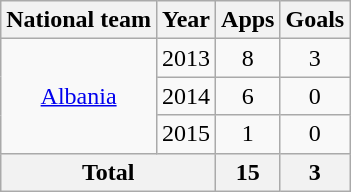<table class=wikitable style="text-align: center;">
<tr>
<th>National team</th>
<th>Year</th>
<th>Apps</th>
<th>Goals</th>
</tr>
<tr>
<td rowspan="3"><a href='#'>Albania</a></td>
<td>2013</td>
<td>8</td>
<td>3</td>
</tr>
<tr>
<td>2014</td>
<td>6</td>
<td>0</td>
</tr>
<tr>
<td>2015</td>
<td>1</td>
<td>0</td>
</tr>
<tr>
<th colspan="2">Total</th>
<th>15</th>
<th>3</th>
</tr>
</table>
